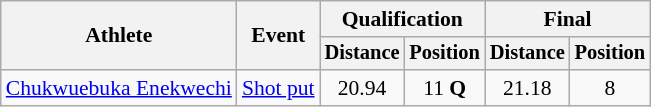<table class=wikitable style=font-size:90%>
<tr>
<th rowspan=2>Athlete</th>
<th rowspan=2>Event</th>
<th colspan=2>Qualification</th>
<th colspan=2>Final</th>
</tr>
<tr style=font-size:95%>
<th>Distance</th>
<th>Position</th>
<th>Distance</th>
<th>Position</th>
</tr>
<tr align=center>
<td align=left><a href='#'>Chukwuebuka Enekwechi</a></td>
<td align=left><a href='#'>Shot put</a></td>
<td>20.94</td>
<td>11 <strong>Q</strong></td>
<td>21.18</td>
<td>8</td>
</tr>
</table>
